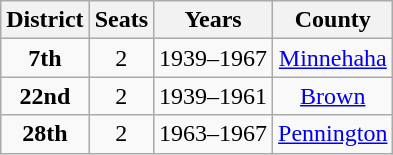<table class="wikitable">
<tr>
<th>District</th>
<th>Seats</th>
<th>Years</th>
<th>County</th>
</tr>
<tr align=center>
<td><strong>7th</strong></td>
<td>2</td>
<td>1939–1967</td>
<td><a href='#'>Minnehaha</a></td>
</tr>
<tr align=center>
<td><strong>22nd</strong></td>
<td>2</td>
<td>1939–1961</td>
<td><a href='#'>Brown</a></td>
</tr>
<tr align=center>
<td><strong>28th</strong></td>
<td>2</td>
<td>1963–1967</td>
<td><a href='#'>Pennington</a></td>
</tr>
</table>
